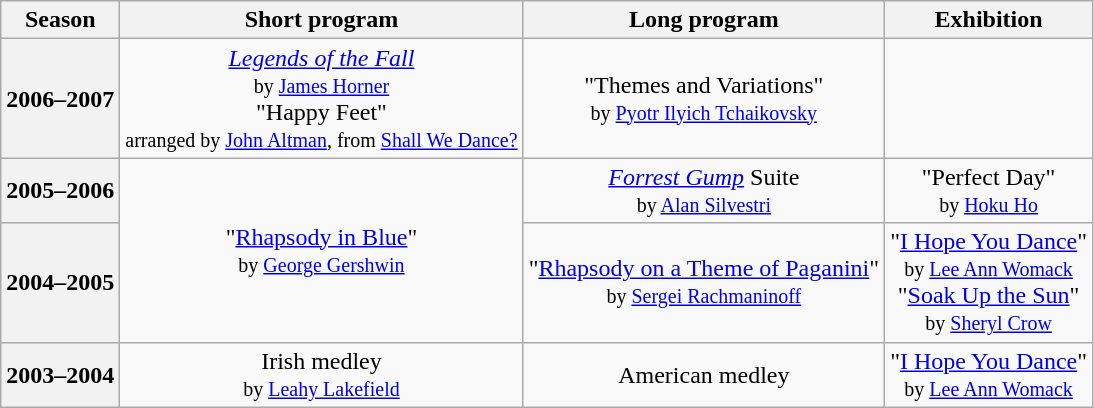<table class="wikitable" style="text-align:center">
<tr>
<th>Season</th>
<th>Short program</th>
<th>Long program</th>
<th>Exhibition</th>
</tr>
<tr>
<th>2006–2007</th>
<td><em><a href='#'>Legends of the Fall</a></em> <br><small>by <a href='#'>James Horner</a></small> <br> "Happy Feet" <br><small>arranged by <a href='#'>John Altman</a>, from <a href='#'>Shall We Dance?</a></small></td>
<td>"Themes and Variations"<br><small>by <a href='#'>Pyotr Ilyich Tchaikovsky</a></small></td>
<td></td>
</tr>
<tr>
<th>2005–2006</th>
<td rowspan=2>"<a href='#'>Rhapsody in Blue</a>" <br><small>by <a href='#'>George Gershwin</a></small></td>
<td><em><a href='#'>Forrest Gump</a></em> Suite<br><small>by <a href='#'>Alan Silvestri</a></small></td>
<td>"Perfect Day" <br><small>by <a href='#'>Hoku Ho</a></small></td>
</tr>
<tr>
<th>2004–2005</th>
<td>"<a href='#'>Rhapsody on a Theme of Paganini</a>"<br><small>by <a href='#'>Sergei Rachmaninoff</a></small></td>
<td>"<a href='#'>I Hope You Dance</a>"<br><small> by <a href='#'>Lee Ann Womack</a></small> <br> "<a href='#'>Soak Up the Sun</a>" <br><small>by <a href='#'>Sheryl Crow</a></small></td>
</tr>
<tr>
<th>2003–2004</th>
<td>Irish medley <br><small>by <a href='#'>Leahy Lakefield</a></small></td>
<td>American medley</td>
<td>"<a href='#'>I Hope You Dance</a>"<br><small> by <a href='#'>Lee Ann Womack</a></small></td>
</tr>
</table>
